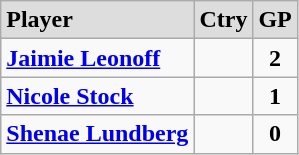<table class="wikitable">
<tr align="center" style="font-weight:bold; background-color:#dddddd;" |>
<td align="left">Player</td>
<td>Ctry</td>
<td>GP</td>
</tr>
<tr align="center">
<td align="left"><strong><a href='#'>Jaimie Leonoff</a></strong></td>
<td></td>
<td><strong>2</strong></td>
</tr>
<tr align="center">
<td align="left"><strong><a href='#'>Nicole Stock</a></strong></td>
<td></td>
<td><strong>1</strong></td>
</tr>
<tr align="center">
<td align="left"><strong><a href='#'>Shenae Lundberg</a></strong></td>
<td></td>
<td><strong>0</strong></td>
</tr>
</table>
